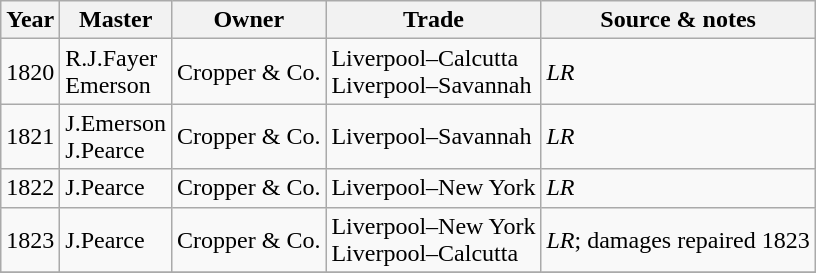<table class=" wikitable">
<tr>
<th>Year</th>
<th>Master</th>
<th>Owner</th>
<th>Trade</th>
<th>Source & notes</th>
</tr>
<tr>
<td>1820</td>
<td>R.J.Fayer<br>Emerson</td>
<td>Cropper & Co.</td>
<td>Liverpool–Calcutta<br>Liverpool–Savannah</td>
<td><em>LR</em></td>
</tr>
<tr>
<td>1821</td>
<td>J.Emerson<br>J.Pearce</td>
<td>Cropper & Co.</td>
<td>Liverpool–Savannah</td>
<td><em>LR</em></td>
</tr>
<tr>
<td>1822</td>
<td>J.Pearce</td>
<td>Cropper & Co.</td>
<td>Liverpool–New York</td>
<td><em>LR</em></td>
</tr>
<tr>
<td>1823</td>
<td>J.Pearce</td>
<td>Cropper & Co.</td>
<td>Liverpool–New York<br>Liverpool–Calcutta</td>
<td><em>LR</em>; damages repaired 1823</td>
</tr>
<tr>
</tr>
</table>
